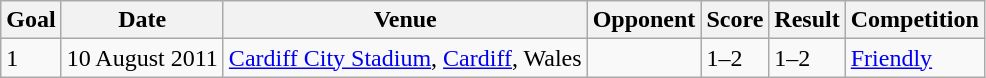<table class="wikitable">
<tr>
<th>Goal</th>
<th>Date</th>
<th>Venue</th>
<th>Opponent</th>
<th>Score</th>
<th>Result</th>
<th>Competition</th>
</tr>
<tr>
<td>1</td>
<td>10 August 2011</td>
<td><a href='#'>Cardiff City Stadium</a>, <a href='#'>Cardiff</a>, Wales</td>
<td></td>
<td>1–2</td>
<td>1–2</td>
<td><a href='#'>Friendly</a></td>
</tr>
</table>
